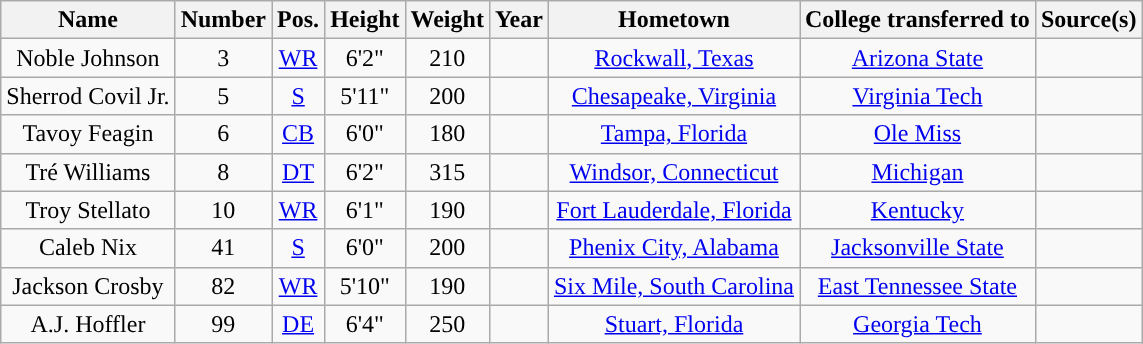<table class="wikitable sortable" border="1" style="text-align: center;">
<tr align=center>
<th>Name</th>
<th>Number</th>
<th>Pos.</th>
<th>Height</th>
<th>Weight</th>
<th>Year</th>
<th>Hometown</th>
<th>College transferred to</th>
<th>Source(s)</th>
</tr>
<tr>
<td>Noble Johnson</td>
<td>3</td>
<td><a href='#'>WR</a></td>
<td>6'2"</td>
<td>210</td>
<td></td>
<td><a href='#'>Rockwall, Texas</a></td>
<td><a href='#'>Arizona State</a></td>
<td></td>
</tr>
<tr>
<td>Sherrod Covil Jr.</td>
<td>5</td>
<td><a href='#'>S</a></td>
<td>5'11"</td>
<td>200</td>
<td></td>
<td><a href='#'>Chesapeake, Virginia</a></td>
<td><a href='#'>Virginia Tech</a></td>
<td></td>
</tr>
<tr>
<td>Tavoy Feagin</td>
<td>6</td>
<td><a href='#'>CB</a></td>
<td>6'0"</td>
<td>180</td>
<td></td>
<td><a href='#'>Tampa, Florida</a></td>
<td><a href='#'>Ole Miss</a></td>
<td></td>
</tr>
<tr>
<td>Tré Williams</td>
<td>8</td>
<td><a href='#'>DT</a></td>
<td>6'2"</td>
<td>315</td>
<td></td>
<td><a href='#'>Windsor, Connecticut</a></td>
<td><a href='#'>Michigan</a></td>
<td></td>
</tr>
<tr>
<td>Troy Stellato</td>
<td>10</td>
<td><a href='#'>WR</a></td>
<td>6'1"</td>
<td>190</td>
<td></td>
<td><a href='#'>Fort Lauderdale, Florida</a></td>
<td><a href='#'>Kentucky</a></td>
<td></td>
</tr>
<tr>
<td>Caleb Nix</td>
<td>41</td>
<td><a href='#'>S</a></td>
<td>6'0"</td>
<td>200</td>
<td></td>
<td><a href='#'>Phenix City, Alabama</a></td>
<td><a href='#'>Jacksonville State</a></td>
<td></td>
</tr>
<tr>
<td>Jackson Crosby</td>
<td>82</td>
<td><a href='#'>WR</a></td>
<td>5'10"</td>
<td>190</td>
<td></td>
<td><a href='#'>Six Mile, South Carolina</a></td>
<td><a href='#'>East Tennessee State</a></td>
<td></td>
</tr>
<tr>
<td>A.J. Hoffler</td>
<td>99</td>
<td><a href='#'>DE</a></td>
<td>6'4"</td>
<td>250</td>
<td></td>
<td><a href='#'>Stuart, Florida</a></td>
<td><a href='#'>Georgia Tech</a></td>
<td></td>
</tr>
</table>
